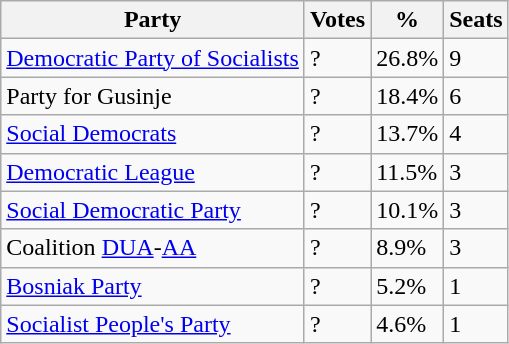<table class="wikitable">
<tr>
<th>Party</th>
<th>Votes</th>
<th>%</th>
<th>Seats</th>
</tr>
<tr>
<td><a href='#'>Democratic Party of Socialists</a></td>
<td>?</td>
<td>26.8%</td>
<td>9</td>
</tr>
<tr>
<td>Party for Gusinje</td>
<td>?</td>
<td>18.4%</td>
<td>6</td>
</tr>
<tr>
<td><a href='#'>Social Democrats</a></td>
<td>?</td>
<td>13.7%</td>
<td>4</td>
</tr>
<tr>
<td><a href='#'>Democratic League</a></td>
<td>?</td>
<td>11.5%</td>
<td>3</td>
</tr>
<tr>
<td><a href='#'>Social Democratic Party</a></td>
<td>?</td>
<td>10.1%</td>
<td>3</td>
</tr>
<tr>
<td>Coalition <a href='#'>DUA</a>-<a href='#'>AA</a></td>
<td>?</td>
<td>8.9%</td>
<td>3</td>
</tr>
<tr>
<td><a href='#'>Bosniak Party</a></td>
<td>?</td>
<td>5.2%</td>
<td>1</td>
</tr>
<tr>
<td><a href='#'>Socialist People's Party</a></td>
<td>?</td>
<td>4.6%</td>
<td>1</td>
</tr>
</table>
